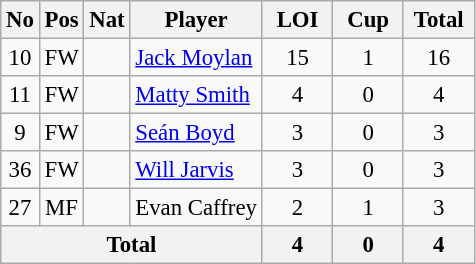<table class="wikitable" style="text-align:center; border:1px #aaa solid; font-size:95%;">
<tr>
<th>No</th>
<th>Pos</th>
<th>Nat</th>
<th>Player</th>
<th style="width:40px">LOI</th>
<th style="width:40px">Cup</th>
<th style="width:40px">Total</th>
</tr>
<tr>
<td>10</td>
<td>FW</td>
<td></td>
<td style="text-align:left;"><a href='#'>Jack Moylan</a></td>
<td>15</td>
<td>1</td>
<td>16</td>
</tr>
<tr>
<td>11</td>
<td>FW</td>
<td></td>
<td style="text-align:left;"><a href='#'>Matty Smith</a></td>
<td>4</td>
<td>0</td>
<td>4</td>
</tr>
<tr>
<td>9</td>
<td>FW</td>
<td></td>
<td style="text-align:left;"><a href='#'>Seán Boyd</a></td>
<td>3</td>
<td>0</td>
<td>3</td>
</tr>
<tr>
<td>36</td>
<td>FW</td>
<td></td>
<td style="text-align:left;"><a href='#'>Will Jarvis</a></td>
<td>3</td>
<td>0</td>
<td>3</td>
</tr>
<tr>
<td>27</td>
<td>MF</td>
<td></td>
<td style="text-align:left;">Evan Caffrey</td>
<td>2</td>
<td>1</td>
<td>3</td>
</tr>
<tr>
<th colspan="4">Total</th>
<th>4</th>
<th>0</th>
<th>4</th>
</tr>
</table>
